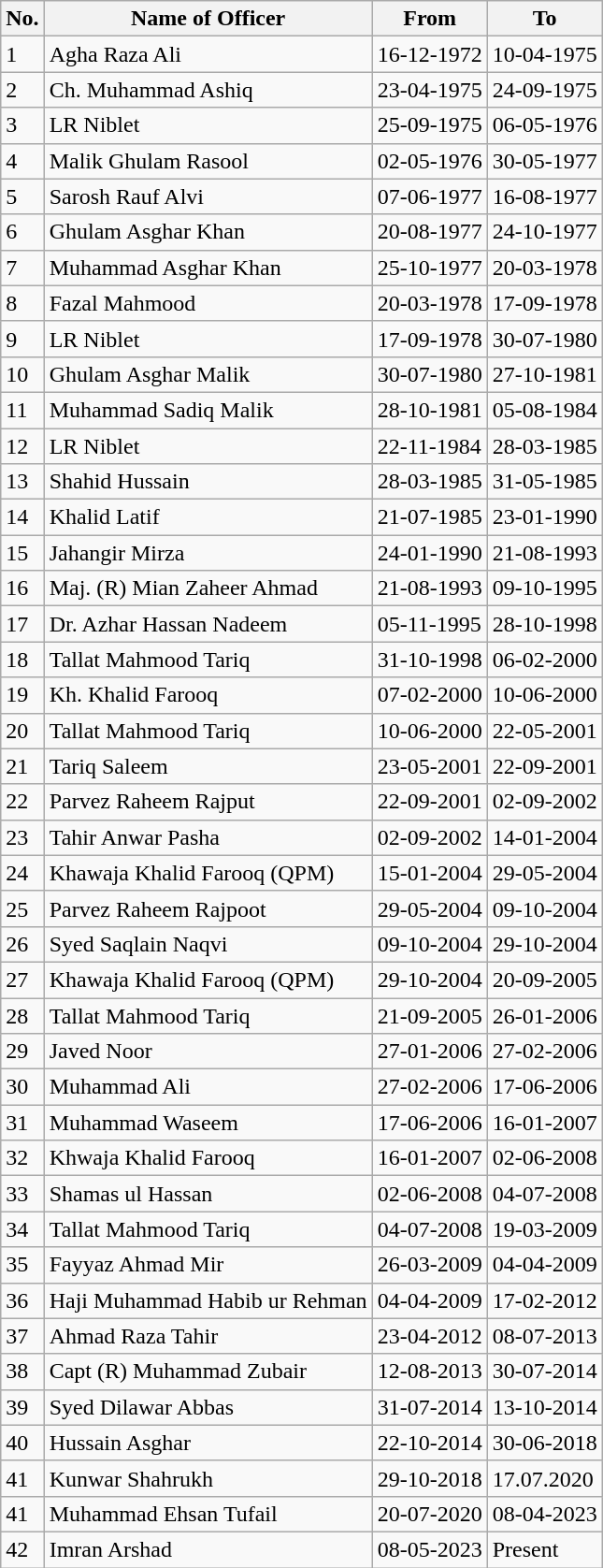<table class="wikitable">
<tr>
<th>No.</th>
<th>Name of Officer</th>
<th>From</th>
<th>To</th>
</tr>
<tr>
<td>1</td>
<td>Agha Raza Ali</td>
<td>16-12-1972</td>
<td>10-04-1975</td>
</tr>
<tr>
<td>2</td>
<td>Ch. Muhammad Ashiq</td>
<td>23-04-1975</td>
<td>24-09-1975</td>
</tr>
<tr>
<td>3</td>
<td>LR Niblet</td>
<td>25-09-1975</td>
<td>06-05-1976</td>
</tr>
<tr>
<td>4</td>
<td>Malik Ghulam Rasool</td>
<td>02-05-1976</td>
<td>30-05-1977</td>
</tr>
<tr>
<td>5</td>
<td>Sarosh Rauf Alvi</td>
<td>07-06-1977</td>
<td>16-08-1977</td>
</tr>
<tr>
<td>6</td>
<td>Ghulam Asghar Khan</td>
<td>20-08-1977</td>
<td>24-10-1977</td>
</tr>
<tr>
<td>7</td>
<td>Muhammad Asghar Khan</td>
<td>25-10-1977</td>
<td>20-03-1978</td>
</tr>
<tr>
<td>8</td>
<td>Fazal Mahmood</td>
<td>20-03-1978</td>
<td>17-09-1978</td>
</tr>
<tr>
<td>9</td>
<td>LR Niblet</td>
<td>17-09-1978</td>
<td>30-07-1980</td>
</tr>
<tr>
<td>10</td>
<td>Ghulam Asghar Malik</td>
<td>30-07-1980</td>
<td>27-10-1981</td>
</tr>
<tr>
<td>11</td>
<td>Muhammad Sadiq Malik</td>
<td>28-10-1981</td>
<td>05-08-1984</td>
</tr>
<tr>
<td>12</td>
<td>LR Niblet</td>
<td>22-11-1984</td>
<td>28-03-1985</td>
</tr>
<tr>
<td>13</td>
<td>Shahid Hussain</td>
<td>28-03-1985</td>
<td>31-05-1985</td>
</tr>
<tr>
<td>14</td>
<td>Khalid Latif</td>
<td>21-07-1985</td>
<td>23-01-1990</td>
</tr>
<tr>
<td>15</td>
<td>Jahangir Mirza</td>
<td>24-01-1990</td>
<td>21-08-1993</td>
</tr>
<tr>
<td>16</td>
<td>Maj. (R) Mian Zaheer Ahmad</td>
<td>21-08-1993</td>
<td>09-10-1995</td>
</tr>
<tr>
<td>17</td>
<td>Dr. Azhar Hassan Nadeem</td>
<td>05-11-1995</td>
<td>28-10-1998</td>
</tr>
<tr>
<td>18</td>
<td>Tallat Mahmood Tariq</td>
<td>31-10-1998</td>
<td>06-02-2000</td>
</tr>
<tr>
<td>19</td>
<td>Kh. Khalid Farooq</td>
<td>07-02-2000</td>
<td>10-06-2000</td>
</tr>
<tr>
<td>20</td>
<td>Tallat Mahmood Tariq</td>
<td>10-06-2000</td>
<td>22-05-2001</td>
</tr>
<tr>
<td>21</td>
<td>Tariq Saleem</td>
<td>23-05-2001</td>
<td>22-09-2001</td>
</tr>
<tr>
<td>22</td>
<td>Parvez Raheem Rajput</td>
<td>22-09-2001</td>
<td>02-09-2002</td>
</tr>
<tr>
<td>23</td>
<td>Tahir Anwar Pasha</td>
<td>02-09-2002</td>
<td>14-01-2004</td>
</tr>
<tr>
<td>24</td>
<td>Khawaja Khalid Farooq (QPM)</td>
<td>15-01-2004</td>
<td>29-05-2004</td>
</tr>
<tr>
<td>25</td>
<td>Parvez Raheem Rajpoot</td>
<td>29-05-2004</td>
<td>09-10-2004</td>
</tr>
<tr>
<td>26</td>
<td>Syed Saqlain Naqvi</td>
<td>09-10-2004</td>
<td>29-10-2004</td>
</tr>
<tr>
<td>27</td>
<td>Khawaja Khalid Farooq (QPM)</td>
<td>29-10-2004</td>
<td>20-09-2005</td>
</tr>
<tr>
<td>28</td>
<td>Tallat Mahmood Tariq</td>
<td>21-09-2005</td>
<td>26-01-2006</td>
</tr>
<tr>
<td>29</td>
<td>Javed Noor</td>
<td>27-01-2006</td>
<td>27-02-2006</td>
</tr>
<tr>
<td>30</td>
<td>Muhammad Ali</td>
<td>27-02-2006</td>
<td>17-06-2006</td>
</tr>
<tr>
<td>31</td>
<td>Muhammad Waseem</td>
<td>17-06-2006</td>
<td>16-01-2007</td>
</tr>
<tr>
<td>32</td>
<td>Khwaja Khalid Farooq</td>
<td>16-01-2007</td>
<td>02-06-2008</td>
</tr>
<tr>
<td>33</td>
<td>Shamas ul Hassan</td>
<td>02-06-2008</td>
<td>04-07-2008</td>
</tr>
<tr>
<td>34</td>
<td>Tallat Mahmood Tariq</td>
<td>04-07-2008</td>
<td>19-03-2009</td>
</tr>
<tr>
<td>35</td>
<td>Fayyaz Ahmad Mir</td>
<td>26-03-2009</td>
<td>04-04-2009</td>
</tr>
<tr>
<td>36</td>
<td>Haji Muhammad Habib ur Rehman</td>
<td>04-04-2009</td>
<td>17-02-2012</td>
</tr>
<tr>
<td>37</td>
<td>Ahmad Raza Tahir</td>
<td>23-04-2012</td>
<td>08-07-2013</td>
</tr>
<tr>
<td>38</td>
<td>Capt (R) Muhammad Zubair</td>
<td>12-08-2013</td>
<td>30-07-2014</td>
</tr>
<tr>
<td>39</td>
<td>Syed Dilawar Abbas</td>
<td>31-07-2014</td>
<td>13-10-2014</td>
</tr>
<tr>
<td>40</td>
<td>Hussain Asghar</td>
<td>22-10-2014</td>
<td>30-06-2018</td>
</tr>
<tr>
<td>41</td>
<td>Kunwar Shahrukh</td>
<td>29-10-2018</td>
<td>17.07.2020</td>
</tr>
<tr>
<td>41</td>
<td>Muhammad Ehsan Tufail</td>
<td>20-07-2020</td>
<td>08-04-2023</td>
</tr>
<tr>
<td>42</td>
<td>Imran Arshad</td>
<td>08-05-2023</td>
<td>Present</td>
</tr>
</table>
